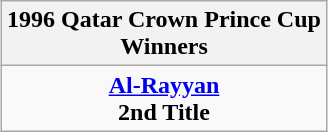<table class="wikitable" style="text-align: center; margin: 0 auto;">
<tr>
<th>1996 Qatar Crown Prince Cup <br> Winners</th>
</tr>
<tr>
<td><strong><a href='#'>Al-Rayyan</a></strong><br><strong>2nd Title</strong></td>
</tr>
</table>
